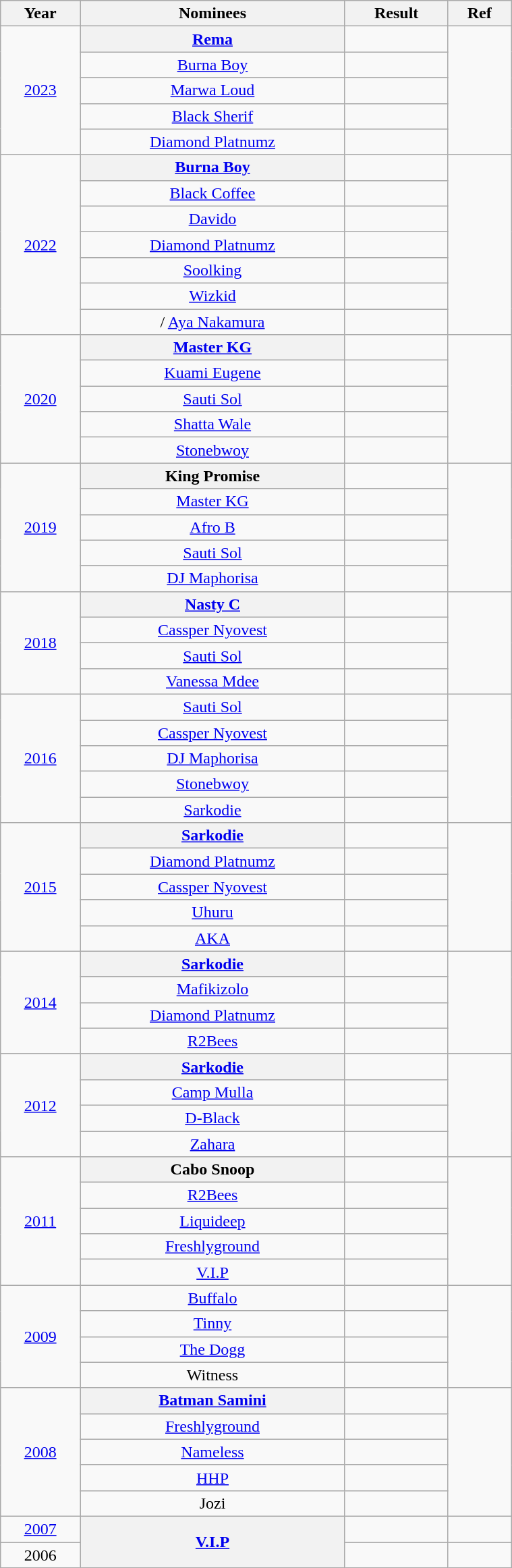<table class="wikitable" style="text-align:center; width:40%;">
<tr>
<th>Year</th>
<th>Nominees</th>
<th>Result</th>
<th>Ref</th>
</tr>
<tr>
<td rowspan="5"><a href='#'>2023</a></td>
<th> <a href='#'>Rema</a></th>
<td></td>
<td rowspan="5"></td>
</tr>
<tr>
<td> <a href='#'>Burna Boy</a></td>
<td></td>
</tr>
<tr>
<td> <a href='#'>Marwa Loud</a></td>
<td></td>
</tr>
<tr>
<td> <a href='#'>Black Sherif</a></td>
<td></td>
</tr>
<tr>
<td> <a href='#'>Diamond Platnumz</a></td>
<td></td>
</tr>
<tr>
<td rowspan="7"><a href='#'>2022</a></td>
<th> <a href='#'>Burna Boy</a></th>
<td></td>
<td rowspan="7"></td>
</tr>
<tr>
<td> <a href='#'>Black Coffee</a></td>
<td></td>
</tr>
<tr>
<td> <a href='#'>Davido</a></td>
<td></td>
</tr>
<tr>
<td> <a href='#'>Diamond Platnumz</a></td>
<td></td>
</tr>
<tr>
<td> <a href='#'>Soolking</a></td>
<td></td>
</tr>
<tr>
<td> <a href='#'>Wizkid</a></td>
<td></td>
</tr>
<tr>
<td>/ <a href='#'>Aya Nakamura</a></td>
<td></td>
</tr>
<tr>
<td rowspan="5"><a href='#'>2020</a></td>
<th> <a href='#'>Master KG</a></th>
<td></td>
<td rowspan="5"></td>
</tr>
<tr>
<td> <a href='#'>Kuami Eugene</a></td>
<td></td>
</tr>
<tr>
<td> <a href='#'>Sauti Sol</a></td>
<td></td>
</tr>
<tr>
<td> <a href='#'>Shatta Wale</a></td>
<td></td>
</tr>
<tr>
<td> <a href='#'>Stonebwoy</a></td>
<td></td>
</tr>
<tr>
<td rowspan="5"><a href='#'>2019</a></td>
<th> King Promise</th>
<td></td>
<td rowspan="5"></td>
</tr>
<tr>
<td> <a href='#'>Master KG</a></td>
<td></td>
</tr>
<tr>
<td> <a href='#'>Afro B</a></td>
<td></td>
</tr>
<tr>
<td> <a href='#'>Sauti Sol</a></td>
<td></td>
</tr>
<tr>
<td> <a href='#'>DJ Maphorisa</a></td>
<td></td>
</tr>
<tr>
<td rowspan="4"><a href='#'>2018</a></td>
<th> <a href='#'>Nasty C</a></th>
<td></td>
<td rowspan="4"></td>
</tr>
<tr>
<td> <a href='#'>Cassper Nyovest</a></td>
<td></td>
</tr>
<tr>
<td> <a href='#'>Sauti Sol</a></td>
<td></td>
</tr>
<tr>
<td> <a href='#'>Vanessa Mdee</a></td>
<td></td>
</tr>
<tr>
<td rowspan="5"><a href='#'>2016</a></td>
<td> <a href='#'>Sauti Sol</a></td>
<td></td>
<td rowspan="5"></td>
</tr>
<tr>
<td> <a href='#'>Cassper Nyovest</a></td>
<td></td>
</tr>
<tr>
<td> <a href='#'>DJ Maphorisa</a></td>
<td></td>
</tr>
<tr>
<td> <a href='#'>Stonebwoy</a></td>
<td></td>
</tr>
<tr>
<td> <a href='#'>Sarkodie</a></td>
<td></td>
</tr>
<tr>
<td rowspan="5"><a href='#'>2015</a></td>
<th> <a href='#'>Sarkodie</a></th>
<td></td>
<td rowspan="5"></td>
</tr>
<tr>
<td> <a href='#'>Diamond Platnumz</a></td>
<td></td>
</tr>
<tr>
<td> <a href='#'>Cassper Nyovest</a></td>
<td></td>
</tr>
<tr>
<td> <a href='#'>Uhuru</a></td>
<td></td>
</tr>
<tr>
<td> <a href='#'>AKA</a></td>
<td></td>
</tr>
<tr>
<td rowspan="4"><a href='#'>2014</a></td>
<th> <a href='#'>Sarkodie</a></th>
<td></td>
<td rowspan="4"></td>
</tr>
<tr>
<td> <a href='#'>Mafikizolo</a></td>
<td></td>
</tr>
<tr>
<td> <a href='#'>Diamond Platnumz</a></td>
<td></td>
</tr>
<tr>
<td> <a href='#'>R2Bees</a></td>
<td></td>
</tr>
<tr>
<td rowspan="4"><a href='#'>2012</a></td>
<th> <a href='#'>Sarkodie</a></th>
<td></td>
<td rowspan="4"></td>
</tr>
<tr>
<td> <a href='#'>Camp Mulla</a></td>
<td></td>
</tr>
<tr>
<td> <a href='#'>D-Black</a></td>
<td></td>
</tr>
<tr>
<td> <a href='#'>Zahara</a></td>
<td></td>
</tr>
<tr>
<td rowspan="5"><a href='#'>2011</a></td>
<th> Cabo Snoop</th>
<td></td>
<td rowspan="5"></td>
</tr>
<tr>
<td> <a href='#'>R2Bees</a></td>
<td></td>
</tr>
<tr>
<td> <a href='#'>Liquideep</a></td>
<td></td>
</tr>
<tr>
<td> <a href='#'>Freshlyground</a></td>
<td></td>
</tr>
<tr>
<td> <a href='#'>V.I.P</a></td>
<td></td>
</tr>
<tr>
<td rowspan="4"><a href='#'>2009</a></td>
<td> <a href='#'>Buffalo</a></td>
<td></td>
<td rowspan="4"></td>
</tr>
<tr>
<td> <a href='#'>Tinny</a></td>
<td></td>
</tr>
<tr>
<td> <a href='#'>The Dogg</a></td>
<td></td>
</tr>
<tr>
<td> Witness</td>
<td></td>
</tr>
<tr>
<td rowspan="5"><a href='#'>2008</a></td>
<th> <a href='#'>Batman Samini</a></th>
<td></td>
<td rowspan="5"></td>
</tr>
<tr>
<td> <a href='#'>Freshlyground</a></td>
<td></td>
</tr>
<tr>
<td> <a href='#'>Nameless</a></td>
<td></td>
</tr>
<tr>
<td> <a href='#'>HHP</a></td>
<td></td>
</tr>
<tr>
<td> Jozi</td>
<td></td>
</tr>
<tr>
<td><a href='#'>2007</a></td>
<th rowspan="2"> <a href='#'>V.I.P</a></th>
<td></td>
<td></td>
</tr>
<tr>
<td>2006</td>
<td></td>
<td></td>
</tr>
</table>
